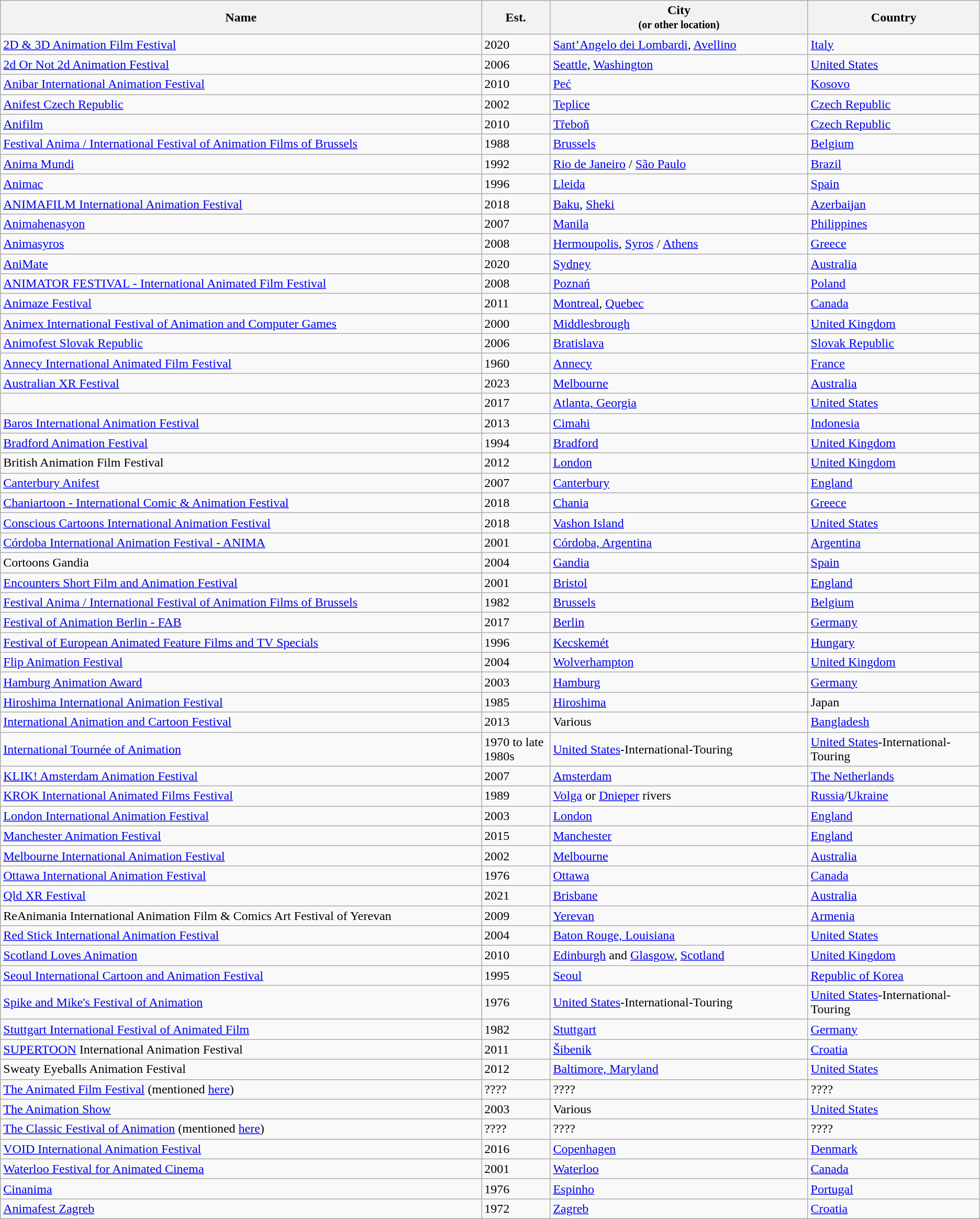<table class="wikitable sortable">
<tr>
<th width="28%">Name</th>
<th width="4%">Est.</th>
<th width="15%">City<br><small>(or other location)</small></th>
<th width="10%">Country</th>
</tr>
<tr>
<td><a href='#'>2D & 3D Animation Film Festival</a></td>
<td>2020</td>
<td><a href='#'>Sant’Angelo dei Lombardi</a>, <a href='#'>Avellino</a></td>
<td><a href='#'>Italy</a></td>
</tr>
<tr>
<td><a href='#'>2d Or Not 2d Animation Festival</a></td>
<td>2006</td>
<td><a href='#'>Seattle</a>, <a href='#'>Washington</a></td>
<td><a href='#'>United States</a></td>
</tr>
<tr>
<td><a href='#'>Anibar International Animation Festival</a></td>
<td>2010</td>
<td><a href='#'>Peć</a></td>
<td><a href='#'>Kosovo</a></td>
</tr>
<tr>
<td><a href='#'>Anifest Czech Republic</a></td>
<td>2002</td>
<td><a href='#'>Teplice</a></td>
<td><a href='#'>Czech Republic</a></td>
</tr>
<tr>
<td><a href='#'>Anifilm</a></td>
<td>2010</td>
<td><a href='#'>Třeboň</a></td>
<td><a href='#'>Czech Republic</a></td>
</tr>
<tr>
<td><a href='#'>Festival Anima / International Festival of Animation Films of Brussels</a></td>
<td>1988</td>
<td><a href='#'>Brussels</a></td>
<td><a href='#'>Belgium</a></td>
</tr>
<tr>
<td><a href='#'>Anima Mundi</a></td>
<td>1992</td>
<td><a href='#'>Rio de Janeiro</a> / <a href='#'>São Paulo</a></td>
<td><a href='#'>Brazil</a></td>
</tr>
<tr>
<td><a href='#'>Animac</a></td>
<td>1996</td>
<td><a href='#'>Lleida</a></td>
<td><a href='#'>Spain</a></td>
</tr>
<tr>
<td><a href='#'>ANIMAFILM International Animation Festival</a></td>
<td>2018</td>
<td><a href='#'>Baku</a>, <a href='#'>Sheki</a></td>
<td><a href='#'>Azerbaijan</a></td>
</tr>
<tr>
<td><a href='#'>Animahenasyon</a></td>
<td>2007</td>
<td><a href='#'>Manila</a></td>
<td><a href='#'>Philippines</a></td>
</tr>
<tr>
<td><a href='#'>Animasyros</a></td>
<td>2008</td>
<td><a href='#'>Hermoupolis</a>, <a href='#'>Syros</a> / <a href='#'>Athens</a></td>
<td><a href='#'>Greece</a></td>
</tr>
<tr>
<td><a href='#'>AniMate</a></td>
<td>2020</td>
<td><a href='#'>Sydney</a></td>
<td><a href='#'>Australia</a></td>
</tr>
<tr>
<td><a href='#'>ANIMATOR FESTIVAL - International Animated Film Festival</a></td>
<td>2008</td>
<td><a href='#'>Poznań</a></td>
<td><a href='#'>Poland</a></td>
</tr>
<tr>
<td><a href='#'>Animaze Festival</a></td>
<td>2011</td>
<td><a href='#'>Montreal</a>, <a href='#'>Quebec</a></td>
<td><a href='#'>Canada</a></td>
</tr>
<tr>
<td><a href='#'>Animex International Festival of Animation and Computer Games</a></td>
<td>2000</td>
<td><a href='#'>Middlesbrough</a></td>
<td><a href='#'>United Kingdom</a></td>
</tr>
<tr>
<td><a href='#'>Animofest Slovak Republic</a></td>
<td>2006</td>
<td><a href='#'>Bratislava</a></td>
<td><a href='#'>Slovak Republic</a></td>
</tr>
<tr>
<td><a href='#'>Annecy International Animated Film Festival</a></td>
<td>1960</td>
<td><a href='#'>Annecy</a></td>
<td><a href='#'>France</a></td>
</tr>
<tr>
<td><a href='#'>Australian XR Festival</a></td>
<td>2023</td>
<td><a href='#'>Melbourne</a></td>
<td><a href='#'>Australia</a></td>
</tr>
<tr>
<td></td>
<td>2017</td>
<td><a href='#'>Atlanta, Georgia</a></td>
<td><a href='#'>United States</a></td>
</tr>
<tr>
<td><a href='#'>Baros International Animation Festival</a></td>
<td>2013</td>
<td><a href='#'>Cimahi</a></td>
<td><a href='#'>Indonesia</a></td>
</tr>
<tr>
<td><a href='#'>Bradford Animation Festival</a></td>
<td>1994</td>
<td><a href='#'>Bradford</a></td>
<td><a href='#'>United Kingdom</a></td>
</tr>
<tr>
<td>British Animation Film Festival</td>
<td>2012</td>
<td><a href='#'>London</a></td>
<td><a href='#'>United Kingdom</a></td>
</tr>
<tr>
<td><a href='#'>Canterbury Anifest</a></td>
<td>2007</td>
<td><a href='#'>Canterbury</a></td>
<td><a href='#'>England</a></td>
</tr>
<tr>
<td><a href='#'>Chaniartoon - International Comic & Animation Festival</a></td>
<td>2018</td>
<td><a href='#'>Chania</a></td>
<td><a href='#'>Greece</a></td>
</tr>
<tr>
<td><a href='#'>Conscious Cartoons International Animation Festival</a></td>
<td>2018</td>
<td><a href='#'>Vashon Island</a></td>
<td><a href='#'>United States</a></td>
</tr>
<tr>
<td><a href='#'>Córdoba International Animation Festival - ANIMA</a></td>
<td>2001</td>
<td><a href='#'>Córdoba, Argentina</a></td>
<td><a href='#'>Argentina</a></td>
</tr>
<tr>
<td>Cortoons Gandia</td>
<td>2004</td>
<td><a href='#'>Gandia</a></td>
<td><a href='#'>Spain</a></td>
</tr>
<tr>
<td><a href='#'>Encounters Short Film and Animation Festival</a></td>
<td>2001</td>
<td><a href='#'>Bristol</a></td>
<td><a href='#'>England</a></td>
</tr>
<tr>
<td><a href='#'>Festival Anima / International Festival of Animation Films of Brussels</a></td>
<td>1982</td>
<td><a href='#'>Brussels</a></td>
<td><a href='#'>Belgium</a></td>
</tr>
<tr>
<td><a href='#'>Festival of Animation Berlin - FAB </a></td>
<td>2017</td>
<td><a href='#'>Berlin</a></td>
<td><a href='#'>Germany</a></td>
</tr>
<tr>
<td><a href='#'>Festival of European Animated Feature Films and TV Specials</a></td>
<td>1996</td>
<td><a href='#'>Kecskemét</a></td>
<td><a href='#'>Hungary</a></td>
</tr>
<tr>
<td><a href='#'>Flip Animation Festival</a></td>
<td>2004</td>
<td><a href='#'>Wolverhampton</a></td>
<td><a href='#'>United Kingdom</a></td>
</tr>
<tr>
<td><a href='#'>Hamburg Animation Award</a></td>
<td>2003</td>
<td><a href='#'>Hamburg</a></td>
<td><a href='#'>Germany</a></td>
</tr>
<tr>
<td><a href='#'>Hiroshima International Animation Festival</a></td>
<td>1985</td>
<td><a href='#'>Hiroshima</a></td>
<td>Japan</td>
</tr>
<tr>
<td><a href='#'>International Animation and Cartoon Festival</a></td>
<td>2013</td>
<td>Various</td>
<td><a href='#'>Bangladesh</a></td>
</tr>
<tr>
<td><a href='#'>International Tournée of Animation</a></td>
<td>1970 to late 1980s</td>
<td><a href='#'>United States</a>-International-Touring</td>
<td><a href='#'>United States</a>-International-Touring</td>
</tr>
<tr>
<td><a href='#'>KLIK! Amsterdam Animation Festival</a></td>
<td>2007</td>
<td><a href='#'>Amsterdam</a></td>
<td><a href='#'>The Netherlands</a></td>
</tr>
<tr>
<td><a href='#'>KROK International Animated Films Festival</a></td>
<td>1989</td>
<td><a href='#'>Volga</a> or <a href='#'>Dnieper</a> rivers</td>
<td><a href='#'>Russia</a>/<a href='#'>Ukraine</a></td>
</tr>
<tr>
<td><a href='#'>London International Animation Festival</a></td>
<td>2003</td>
<td><a href='#'>London</a></td>
<td><a href='#'>England</a></td>
</tr>
<tr>
<td><a href='#'>Manchester Animation Festival</a></td>
<td>2015</td>
<td><a href='#'>Manchester</a></td>
<td><a href='#'>England</a></td>
</tr>
<tr>
<td><a href='#'>Melbourne International Animation Festival</a></td>
<td>2002</td>
<td><a href='#'>Melbourne</a></td>
<td><a href='#'>Australia</a></td>
</tr>
<tr>
<td><a href='#'>Ottawa International Animation Festival</a></td>
<td>1976</td>
<td><a href='#'>Ottawa</a></td>
<td><a href='#'>Canada</a></td>
</tr>
<tr>
<td><a href='#'>Qld XR Festival</a></td>
<td>2021</td>
<td><a href='#'>Brisbane</a></td>
<td><a href='#'>Australia</a></td>
</tr>
<tr>
<td>ReAnimania International Animation Film & Comics Art Festival of Yerevan</td>
<td>2009</td>
<td><a href='#'>Yerevan</a></td>
<td><a href='#'>Armenia</a></td>
</tr>
<tr>
<td><a href='#'>Red Stick International Animation Festival</a></td>
<td>2004</td>
<td><a href='#'>Baton Rouge, Louisiana</a></td>
<td><a href='#'>United States</a></td>
</tr>
<tr>
<td><a href='#'>Scotland Loves Animation</a></td>
<td>2010</td>
<td><a href='#'>Edinburgh</a> and <a href='#'>Glasgow</a>, <a href='#'>Scotland</a></td>
<td><a href='#'>United Kingdom</a></td>
</tr>
<tr>
<td><a href='#'>Seoul International Cartoon and Animation Festival</a></td>
<td>1995</td>
<td><a href='#'>Seoul</a></td>
<td><a href='#'>Republic of Korea</a></td>
</tr>
<tr>
<td><a href='#'>Spike and Mike's Festival of Animation</a></td>
<td>1976</td>
<td><a href='#'>United States</a>-International-Touring</td>
<td><a href='#'>United States</a>-International-Touring</td>
</tr>
<tr>
<td><a href='#'>Stuttgart International Festival of Animated Film</a></td>
<td>1982</td>
<td><a href='#'>Stuttgart</a></td>
<td><a href='#'>Germany</a></td>
</tr>
<tr>
<td><a href='#'>SUPERTOON</a> International Animation Festival</td>
<td>2011</td>
<td><a href='#'>Šibenik</a></td>
<td><a href='#'>Croatia</a></td>
</tr>
<tr>
<td>Sweaty Eyeballs Animation Festival</td>
<td>2012</td>
<td><a href='#'>Baltimore, Maryland</a></td>
<td><a href='#'>United States</a></td>
</tr>
<tr>
<td><a href='#'>The Animated Film Festival</a> (mentioned <a href='#'>here</a>)</td>
<td>????</td>
<td>????</td>
<td>????</td>
</tr>
<tr>
<td><a href='#'>The Animation Show</a></td>
<td>2003</td>
<td>Various</td>
<td><a href='#'>United States</a></td>
</tr>
<tr>
<td><a href='#'>The Classic Festival of Animation</a> (mentioned <a href='#'>here</a>)</td>
<td>????</td>
<td>????</td>
<td>????</td>
</tr>
<tr>
<td><a href='#'>VOID International Animation Festival</a></td>
<td>2016</td>
<td><a href='#'>Copenhagen</a></td>
<td><a href='#'>Denmark</a></td>
</tr>
<tr>
<td><a href='#'>Waterloo Festival for Animated Cinema</a></td>
<td>2001</td>
<td><a href='#'>Waterloo</a></td>
<td><a href='#'>Canada</a></td>
</tr>
<tr>
<td><a href='#'>Cinanima</a></td>
<td>1976</td>
<td><a href='#'>Espinho</a></td>
<td><a href='#'>Portugal</a></td>
</tr>
<tr>
<td><a href='#'>Animafest Zagreb</a></td>
<td>1972</td>
<td><a href='#'>Zagreb</a></td>
<td><a href='#'>Croatia</a></td>
</tr>
</table>
